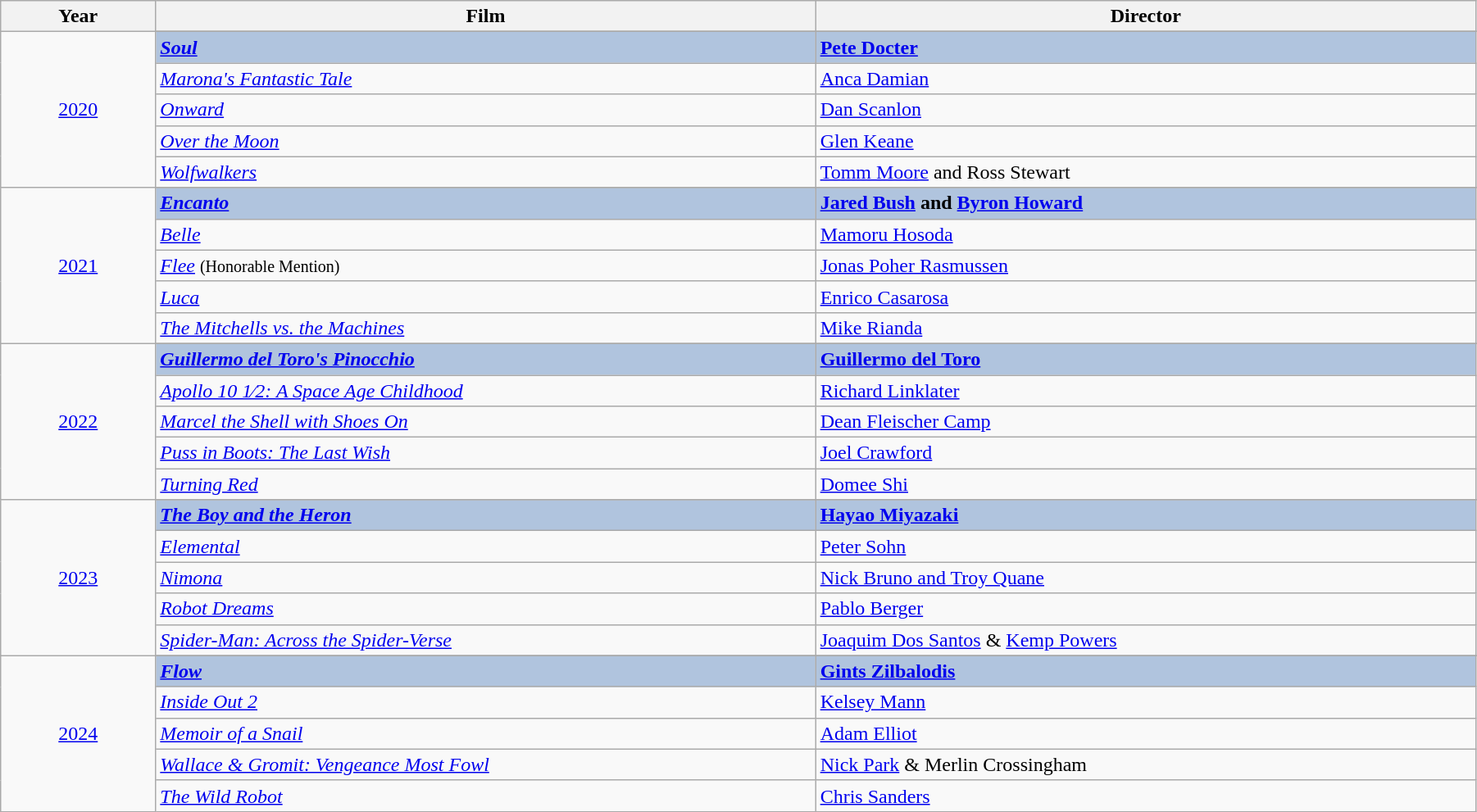<table class="wikitable" width="95%" cellpadding="5">
<tr>
<th width="100"><strong>Year</strong></th>
<th width="450"><strong>Film</strong></th>
<th width="450"><strong>Director</strong></th>
</tr>
<tr>
<td rowspan="6" align="center"><a href='#'>2020</a></td>
</tr>
<tr style="background:#B0C4DE">
<td><strong><em><a href='#'>Soul</a></em></strong></td>
<td><strong><a href='#'>Pete Docter</a></strong></td>
</tr>
<tr>
<td><em><a href='#'>Marona's Fantastic Tale</a></em></td>
<td><a href='#'>Anca Damian</a></td>
</tr>
<tr>
<td><em><a href='#'>Onward</a></em></td>
<td><a href='#'>Dan Scanlon</a></td>
</tr>
<tr>
<td><em><a href='#'>Over the Moon</a></em></td>
<td><a href='#'>Glen Keane</a></td>
</tr>
<tr>
<td><em><a href='#'>Wolfwalkers</a></em></td>
<td><a href='#'>Tomm Moore</a> and Ross Stewart</td>
</tr>
<tr>
<td rowspan="6" align="center"><a href='#'>2021</a></td>
</tr>
<tr style="background:#B0C4DE">
<td><strong><em><a href='#'>Encanto</a></em></strong></td>
<td><strong><a href='#'>Jared Bush</a> and <a href='#'>Byron Howard</a></strong></td>
</tr>
<tr>
<td><em><a href='#'>Belle</a></em></td>
<td><a href='#'>Mamoru Hosoda</a></td>
</tr>
<tr>
<td><em><a href='#'>Flee</a></em> <small>(Honorable Mention)</small></td>
<td><a href='#'>Jonas Poher Rasmussen</a></td>
</tr>
<tr>
<td><em><a href='#'>Luca</a></em></td>
<td><a href='#'>Enrico Casarosa</a></td>
</tr>
<tr>
<td><em><a href='#'>The Mitchells vs. the Machines</a></em></td>
<td><a href='#'>Mike Rianda</a></td>
</tr>
<tr>
<td rowspan="6" align="center"><a href='#'>2022</a></td>
</tr>
<tr style="background:#B0C4DE">
<td><strong><em><a href='#'>Guillermo del Toro's Pinocchio</a></em></strong></td>
<td><strong><a href='#'>Guillermo del Toro</a></strong></td>
</tr>
<tr>
<td><em><a href='#'>Apollo 10 1⁄2: A Space Age Childhood</a></em></td>
<td><a href='#'>Richard Linklater</a></td>
</tr>
<tr>
<td><em><a href='#'>Marcel the Shell with Shoes On</a></em></td>
<td><a href='#'>Dean Fleischer Camp</a></td>
</tr>
<tr>
<td><em><a href='#'>Puss in Boots: The Last Wish</a></em></td>
<td><a href='#'>Joel Crawford</a></td>
</tr>
<tr>
<td><em><a href='#'>Turning Red</a></em></td>
<td><a href='#'>Domee Shi</a></td>
</tr>
<tr>
<td rowspan="6" align="center"><a href='#'>2023</a></td>
</tr>
<tr style="background:#B0C4DE">
<td><strong><em><a href='#'>The Boy and the Heron</a></em></strong></td>
<td><strong><a href='#'>Hayao Miyazaki</a></strong></td>
</tr>
<tr>
<td><em><a href='#'>Elemental</a></em></td>
<td><a href='#'>Peter Sohn</a></td>
</tr>
<tr>
<td><em><a href='#'>Nimona</a></em></td>
<td><a href='#'>Nick Bruno and Troy Quane</a></td>
</tr>
<tr>
<td><em><a href='#'>Robot Dreams</a></em></td>
<td><a href='#'>Pablo Berger</a></td>
</tr>
<tr>
<td><em><a href='#'>Spider-Man: Across the Spider-Verse</a></em></td>
<td><a href='#'>Joaquim Dos Santos</a> & <a href='#'>Kemp Powers</a></td>
</tr>
<tr>
<td rowspan="6" align="center"><a href='#'>2024</a></td>
</tr>
<tr style="background:#B0C4DE">
<td><strong><em><a href='#'>Flow</a></em></strong></td>
<td><strong><a href='#'>Gints Zilbalodis</a></strong></td>
</tr>
<tr>
<td><em><a href='#'>Inside Out 2</a></em></td>
<td><a href='#'>Kelsey Mann</a></td>
</tr>
<tr>
<td><em><a href='#'>Memoir of a Snail</a></em></td>
<td><a href='#'>Adam Elliot</a></td>
</tr>
<tr>
<td><em><a href='#'>Wallace & Gromit: Vengeance Most Fowl</a></em></td>
<td><a href='#'>Nick Park</a> & Merlin Crossingham</td>
</tr>
<tr>
<td><em><a href='#'>The Wild Robot</a></em></td>
<td><a href='#'>Chris Sanders</a></td>
</tr>
</table>
